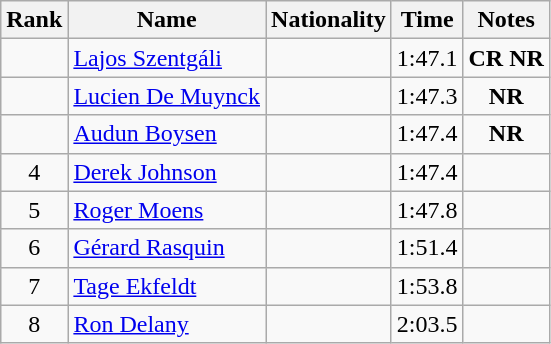<table class="wikitable sortable" style="text-align:center">
<tr>
<th>Rank</th>
<th>Name</th>
<th>Nationality</th>
<th>Time</th>
<th>Notes</th>
</tr>
<tr>
<td></td>
<td align=left><a href='#'>Lajos Szentgáli</a></td>
<td align=left></td>
<td>1:47.1</td>
<td><strong>CR NR</strong></td>
</tr>
<tr>
<td></td>
<td align=left><a href='#'>Lucien De Muynck</a></td>
<td align=left></td>
<td>1:47.3</td>
<td><strong>NR</strong></td>
</tr>
<tr>
<td></td>
<td align=left><a href='#'>Audun Boysen</a></td>
<td align=left></td>
<td>1:47.4</td>
<td><strong>NR</strong></td>
</tr>
<tr>
<td>4</td>
<td align=left><a href='#'>Derek Johnson</a></td>
<td align=left></td>
<td>1:47.4</td>
<td></td>
</tr>
<tr>
<td>5</td>
<td align=left><a href='#'>Roger Moens</a></td>
<td align=left></td>
<td>1:47.8</td>
<td></td>
</tr>
<tr>
<td>6</td>
<td align=left><a href='#'>Gérard Rasquin</a></td>
<td align=left></td>
<td>1:51.4</td>
<td></td>
</tr>
<tr>
<td>7</td>
<td align=left><a href='#'>Tage Ekfeldt</a></td>
<td align=left></td>
<td>1:53.8</td>
<td></td>
</tr>
<tr>
<td>8</td>
<td align=left><a href='#'>Ron Delany</a></td>
<td align=left></td>
<td>2:03.5</td>
<td></td>
</tr>
</table>
